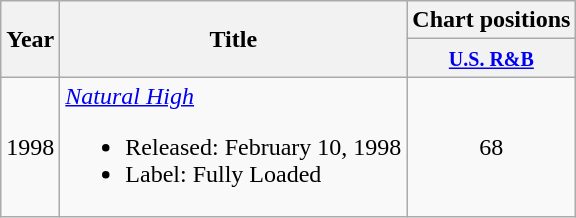<table class="wikitable">
<tr>
<th rowspan="2">Year</th>
<th rowspan="2">Title</th>
<th colspan="2">Chart positions</th>
</tr>
<tr>
<th><small><a href='#'>U.S. R&B</a></small></th>
</tr>
<tr>
<td>1998</td>
<td><em><a href='#'>Natural High</a></em><br><ul><li>Released: February 10, 1998</li><li>Label: Fully Loaded</li></ul></td>
<td align="center">68</td>
</tr>
</table>
